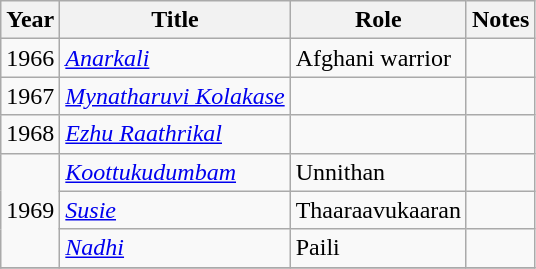<table class="wikitable sortable">
<tr>
<th>Year</th>
<th>Title</th>
<th>Role</th>
<th class="unsortable">Notes</th>
</tr>
<tr>
<td>1966</td>
<td><em><a href='#'>Anarkali</a></em></td>
<td>Afghani warrior</td>
<td></td>
</tr>
<tr>
<td>1967</td>
<td><em><a href='#'>Mynatharuvi Kolakase</a></em></td>
<td></td>
<td></td>
</tr>
<tr>
<td>1968</td>
<td><em><a href='#'>Ezhu Raathrikal</a></em></td>
<td></td>
<td></td>
</tr>
<tr>
<td rowspan=3>1969</td>
<td><em><a href='#'>Koottukudumbam</a></em></td>
<td>Unnithan</td>
<td></td>
</tr>
<tr>
<td><em><a href='#'>Susie</a></em></td>
<td>Thaaraavukaaran</td>
<td></td>
</tr>
<tr>
<td><em><a href='#'>Nadhi</a></em></td>
<td>Paili</td>
<td></td>
</tr>
<tr>
</tr>
</table>
